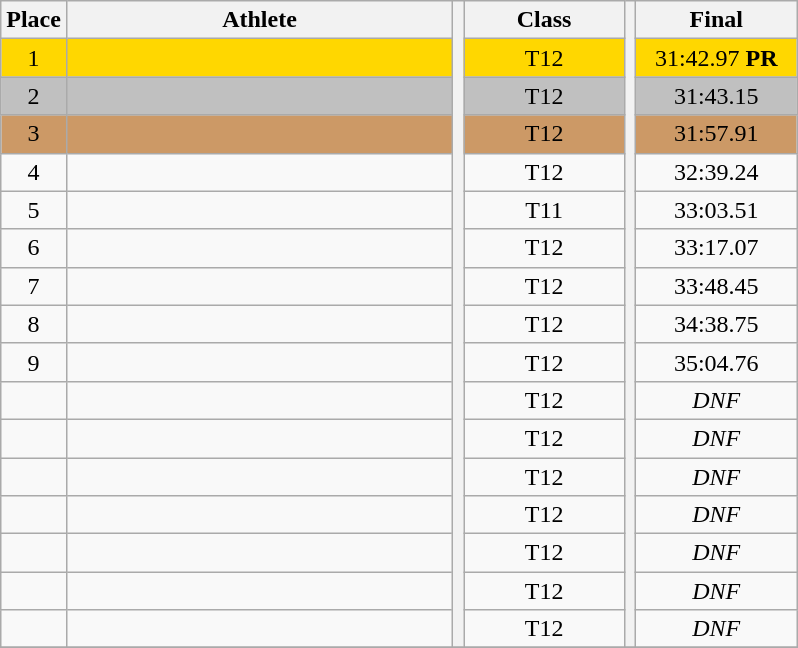<table class="wikitable" style="text-align:center">
<tr>
<th>Place</th>
<th width=250>Athlete</th>
<th rowspan=17></th>
<th width=100>Class</th>
<th rowspan=17></th>
<th width=100>Final</th>
</tr>
<tr bgcolor=gold>
<td>1</td>
<td align=left></td>
<td>T12</td>
<td>31:42.97 <strong>PR</strong></td>
</tr>
<tr bgcolor=silver>
<td>2</td>
<td align=left></td>
<td>T12</td>
<td>31:43.15</td>
</tr>
<tr bgcolor=cc9966>
<td>3</td>
<td align=left></td>
<td>T12</td>
<td>31:57.91</td>
</tr>
<tr>
<td>4</td>
<td align=left></td>
<td>T12</td>
<td>32:39.24</td>
</tr>
<tr>
<td>5</td>
<td align=left></td>
<td>T11</td>
<td>33:03.51</td>
</tr>
<tr>
<td>6</td>
<td align=left></td>
<td>T12</td>
<td>33:17.07</td>
</tr>
<tr>
<td>7</td>
<td align=left></td>
<td>T12</td>
<td>33:48.45</td>
</tr>
<tr>
<td>8</td>
<td align=left></td>
<td>T12</td>
<td>34:38.75</td>
</tr>
<tr>
<td>9</td>
<td align=left></td>
<td>T12</td>
<td>35:04.76</td>
</tr>
<tr>
<td></td>
<td align=left></td>
<td>T12</td>
<td><em>DNF</em></td>
</tr>
<tr>
<td></td>
<td align=left></td>
<td>T12</td>
<td><em>DNF</em></td>
</tr>
<tr>
<td></td>
<td align=left></td>
<td>T12</td>
<td><em>DNF</em></td>
</tr>
<tr>
<td></td>
<td align=left></td>
<td>T12</td>
<td><em>DNF</em></td>
</tr>
<tr>
<td></td>
<td align=left></td>
<td>T12</td>
<td><em>DNF</em></td>
</tr>
<tr>
<td></td>
<td align=left></td>
<td>T12</td>
<td><em>DNF</em></td>
</tr>
<tr>
<td></td>
<td align=left></td>
<td>T12</td>
<td><em>DNF</em></td>
</tr>
<tr>
</tr>
</table>
